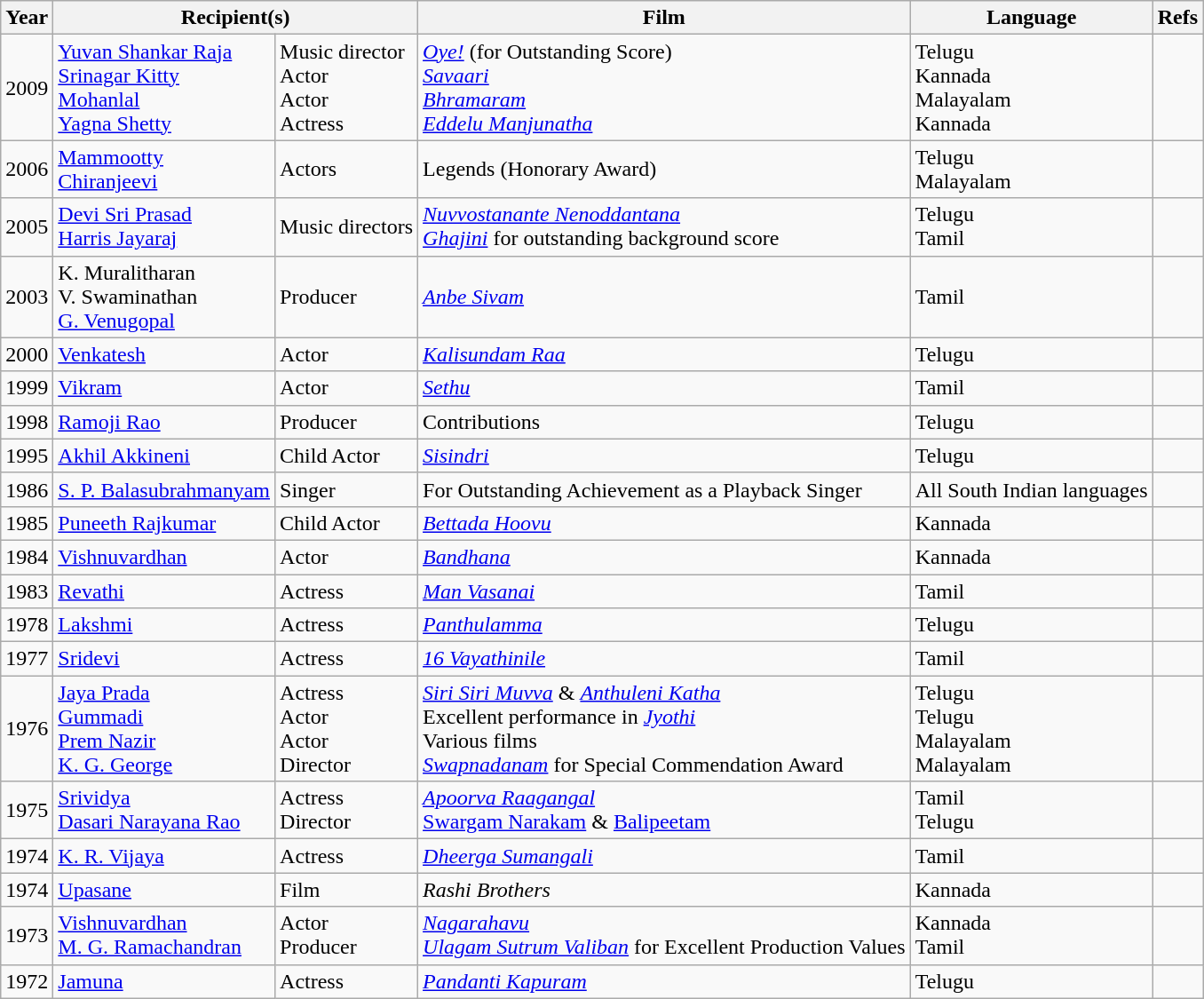<table class="wikitable sortable">
<tr>
<th>Year</th>
<th colspan="2">Recipient(s)</th>
<th>Film</th>
<th>Language</th>
<th>Refs</th>
</tr>
<tr>
<td>2009</td>
<td><a href='#'>Yuvan Shankar Raja</a> <br> <a href='#'>Srinagar Kitty</a> <br><a href='#'>Mohanlal</a> <br> <a href='#'>Yagna Shetty</a></td>
<td>Music director<br> Actor <br> Actor <br> Actress</td>
<td><em><a href='#'>Oye!</a></em> (for Outstanding Score) <br> <em><a href='#'>Savaari</a></em><br><em><a href='#'>Bhramaram</a></em> <br> <em><a href='#'>Eddelu Manjunatha</a></em></td>
<td>Telugu <br> Kannada <br> Malayalam <br> Kannada</td>
<td></td>
</tr>
<tr>
<td>2006</td>
<td><a href='#'>Mammootty</a> <br> <a href='#'>Chiranjeevi</a></td>
<td>Actors</td>
<td>Legends (Honorary Award)</td>
<td>Telugu <br> Malayalam</td>
<td></td>
</tr>
<tr>
<td>2005</td>
<td><a href='#'>Devi Sri Prasad</a> <br> <a href='#'>Harris Jayaraj</a></td>
<td>Music directors</td>
<td><em><a href='#'>Nuvvostanante Nenoddantana</a></em> <br> <em><a href='#'>Ghajini</a></em> for outstanding background score</td>
<td>Telugu <br> Tamil</td>
<td></td>
</tr>
<tr>
<td>2003</td>
<td>K. Muralitharan<br>V. Swaminathan<br><a href='#'>G. Venugopal</a></td>
<td>Producer</td>
<td><em><a href='#'>Anbe Sivam</a></em></td>
<td>Tamil</td>
<td></td>
</tr>
<tr>
<td>2000</td>
<td><a href='#'>Venkatesh</a></td>
<td>Actor</td>
<td><em><a href='#'>Kalisundam Raa</a></em></td>
<td>Telugu</td>
<td></td>
</tr>
<tr>
<td>1999</td>
<td><a href='#'>Vikram</a></td>
<td>Actor</td>
<td><em><a href='#'>Sethu</a></em></td>
<td>Tamil</td>
<td></td>
</tr>
<tr>
<td>1998</td>
<td><a href='#'>Ramoji Rao</a></td>
<td>Producer</td>
<td>Contributions</td>
<td>Telugu</td>
<td></td>
</tr>
<tr>
<td>1995</td>
<td><a href='#'>Akhil Akkineni</a></td>
<td>Child Actor</td>
<td><em><a href='#'>Sisindri</a></em></td>
<td>Telugu</td>
<td></td>
</tr>
<tr>
<td>1986</td>
<td><a href='#'>S. P. Balasubrahmanyam</a></td>
<td>Singer</td>
<td>For Outstanding Achievement as a Playback Singer</td>
<td>All South Indian languages</td>
<td></td>
</tr>
<tr>
<td>1985</td>
<td><a href='#'>Puneeth Rajkumar</a></td>
<td>Child Actor</td>
<td><em><a href='#'>Bettada Hoovu</a></em></td>
<td>Kannada</td>
<td></td>
</tr>
<tr>
<td>1984</td>
<td><a href='#'>Vishnuvardhan</a></td>
<td>Actor</td>
<td><em><a href='#'>Bandhana</a></em></td>
<td>Kannada</td>
<td></td>
</tr>
<tr>
<td>1983</td>
<td><a href='#'>Revathi</a></td>
<td>Actress</td>
<td><em><a href='#'>Man Vasanai</a></em></td>
<td>Tamil</td>
<td></td>
</tr>
<tr>
<td>1978</td>
<td><a href='#'>Lakshmi</a></td>
<td>Actress</td>
<td><em><a href='#'>Panthulamma</a></em></td>
<td>Telugu</td>
<td></td>
</tr>
<tr>
<td>1977</td>
<td><a href='#'>Sridevi</a></td>
<td>Actress</td>
<td><em><a href='#'>16 Vayathinile</a></em></td>
<td>Tamil</td>
<td></td>
</tr>
<tr>
<td>1976</td>
<td><a href='#'>Jaya Prada</a> <br> <a href='#'>Gummadi</a> <br> <a href='#'>Prem Nazir</a> <br> <a href='#'>K. G. George</a></td>
<td>Actress <br> Actor <br> Actor <br> Director</td>
<td><em><a href='#'>Siri Siri Muvva</a></em> & <em><a href='#'>Anthuleni Katha</a></em> <br> Excellent performance in <em><a href='#'>Jyothi</a></em> <br> Various films  <br> <em><a href='#'>Swapnadanam</a></em> for Special Commendation Award</td>
<td>Telugu <br> Telugu <br> Malayalam <br> Malayalam</td>
<td><br><br><br></td>
</tr>
<tr>
<td>1975</td>
<td><a href='#'>Srividya</a> <br> <a href='#'>Dasari Narayana Rao</a></td>
<td>Actress <br> Director</td>
<td><em><a href='#'>Apoorva Raagangal</a></em> <br> <a href='#'>Swargam Narakam</a> & <a href='#'>Balipeetam</a></td>
<td>Tamil <br> Telugu</td>
<td><br></td>
</tr>
<tr>
<td>1974</td>
<td><a href='#'>K. R. Vijaya</a></td>
<td>Actress</td>
<td><em><a href='#'>Dheerga Sumangali</a></em></td>
<td>Tamil</td>
<td></td>
</tr>
<tr>
<td>1974</td>
<td><a href='#'>Upasane</a></td>
<td>Film</td>
<td><em>Rashi Brothers</em></td>
<td>Kannada</td>
<td></td>
</tr>
<tr>
<td>1973</td>
<td><a href='#'>Vishnuvardhan</a> <br> <a href='#'>M. G. Ramachandran</a></td>
<td>Actor <br> Producer</td>
<td><em><a href='#'>Nagarahavu</a></em> <br> <em><a href='#'>Ulagam Sutrum Valiban</a></em> for Excellent Production Values</td>
<td>Kannada <br> Tamil</td>
<td><br></td>
</tr>
<tr>
<td>1972</td>
<td><a href='#'>Jamuna</a></td>
<td>Actress</td>
<td><em><a href='#'>Pandanti Kapuram</a></em></td>
<td>Telugu</td>
<td></td>
</tr>
</table>
